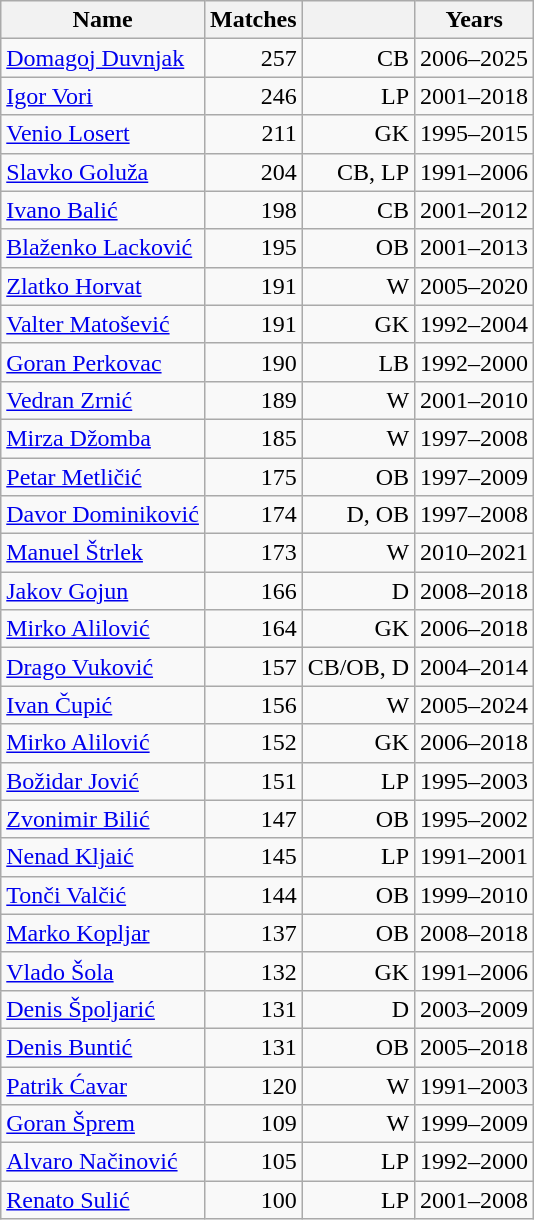<table class="wikitable sortable static-row-numbers" style="text-align:right;">
<tr>
<th>Name</th>
<th>Matches</th>
<th></th>
<th>Years</th>
</tr>
<tr>
<td style=text-align:left><a href='#'>Domagoj Duvnjak</a></td>
<td>257</td>
<td>CB</td>
<td>2006–2025</td>
</tr>
<tr>
<td style=text-align:left><a href='#'>Igor Vori</a></td>
<td>246</td>
<td>LP</td>
<td>2001–2018</td>
</tr>
<tr>
<td style=text-align:left><a href='#'>Venio Losert</a></td>
<td>211</td>
<td>GK</td>
<td>1995–2015</td>
</tr>
<tr>
<td style=text-align:left><a href='#'>Slavko Goluža</a></td>
<td>204</td>
<td>CB, LP</td>
<td>1991–2006</td>
</tr>
<tr>
<td style=text-align:left><a href='#'>Ivano Balić</a></td>
<td>198</td>
<td>CB</td>
<td>2001–2012</td>
</tr>
<tr>
<td style=text-align:left><a href='#'>Blaženko Lacković</a></td>
<td>195</td>
<td>OB</td>
<td>2001–2013</td>
</tr>
<tr>
<td style=text-align:left><a href='#'>Zlatko Horvat</a></td>
<td>191</td>
<td>W</td>
<td>2005–2020</td>
</tr>
<tr>
<td style=text-align:left><a href='#'>Valter Matošević</a></td>
<td>191</td>
<td>GK</td>
<td>1992–2004</td>
</tr>
<tr>
<td style=text-align:left><a href='#'>Goran Perkovac</a></td>
<td>190</td>
<td>LB</td>
<td>1992–2000</td>
</tr>
<tr>
<td style=text-align:left><a href='#'>Vedran Zrnić</a></td>
<td>189</td>
<td>W</td>
<td>2001–2010</td>
</tr>
<tr>
<td style=text-align:left><a href='#'>Mirza Džomba</a></td>
<td>185</td>
<td>W</td>
<td>1997–2008</td>
</tr>
<tr>
<td style=text-align:left><a href='#'>Petar Metličić</a></td>
<td>175</td>
<td>OB</td>
<td>1997–2009</td>
</tr>
<tr>
<td style=text-align:left><a href='#'>Davor Dominiković</a></td>
<td>174</td>
<td>D, OB</td>
<td>1997–2008</td>
</tr>
<tr>
<td style=text-align:left><a href='#'>Manuel Štrlek</a></td>
<td>173</td>
<td>W</td>
<td>2010–2021</td>
</tr>
<tr>
<td style=text-align:left><a href='#'>Jakov Gojun</a></td>
<td>166</td>
<td>D</td>
<td>2008–2018</td>
</tr>
<tr>
<td style=text-align:left><a href='#'>Mirko Alilović</a></td>
<td>164</td>
<td>GK</td>
<td>2006–2018</td>
</tr>
<tr>
<td style=text-align:left><a href='#'>Drago Vuković</a></td>
<td>157</td>
<td>CB/OB, D</td>
<td>2004–2014</td>
</tr>
<tr>
<td style=text-align:left><a href='#'>Ivan Čupić</a></td>
<td>156</td>
<td>W</td>
<td>2005–2024</td>
</tr>
<tr>
<td style=text-align:left><a href='#'>Mirko Alilović</a></td>
<td>152</td>
<td>GK</td>
<td>2006–2018</td>
</tr>
<tr>
<td style=text-align:left><a href='#'>Božidar Jović</a></td>
<td>151</td>
<td>LP</td>
<td>1995–2003</td>
</tr>
<tr>
<td style=text-align:left><a href='#'>Zvonimir Bilić</a></td>
<td>147</td>
<td>OB</td>
<td>1995–2002</td>
</tr>
<tr>
<td style=text-align:left><a href='#'>Nenad Kljaić</a></td>
<td>145</td>
<td>LP</td>
<td>1991–2001</td>
</tr>
<tr>
<td style=text-align:left><a href='#'>Tonči Valčić</a></td>
<td>144</td>
<td>OB</td>
<td>1999–2010</td>
</tr>
<tr>
<td style=text-align:left><a href='#'>Marko Kopljar</a></td>
<td>137</td>
<td>OB</td>
<td>2008–2018</td>
</tr>
<tr>
<td style=text-align:left><a href='#'>Vlado Šola</a></td>
<td>132</td>
<td>GK</td>
<td>1991–2006</td>
</tr>
<tr>
<td style=text-align:left><a href='#'>Denis Špoljarić</a></td>
<td>131</td>
<td>D</td>
<td>2003–2009</td>
</tr>
<tr>
<td style=text-align:left><a href='#'>Denis Buntić</a></td>
<td>131</td>
<td>OB</td>
<td>2005–2018</td>
</tr>
<tr>
<td style=text-align:left><a href='#'>Patrik Ćavar</a></td>
<td>120</td>
<td>W</td>
<td>1991–2003</td>
</tr>
<tr>
<td style=text-align:left><a href='#'>Goran Šprem</a></td>
<td>109</td>
<td>W</td>
<td>1999–2009</td>
</tr>
<tr>
<td style=text-align:left><a href='#'>Alvaro Načinović</a></td>
<td>105</td>
<td>LP</td>
<td>1992–2000</td>
</tr>
<tr>
<td style=text-align:left><a href='#'>Renato Sulić</a></td>
<td>100</td>
<td>LP</td>
<td>2001–2008</td>
</tr>
</table>
